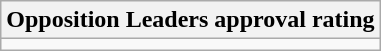<table class="wikitable">
<tr>
<th>Opposition Leaders approval rating</th>
</tr>
<tr>
<td></td>
</tr>
</table>
